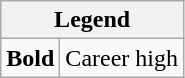<table class="wikitable mw-collapsible mw-collapsed">
<tr>
<th colspan="2">Legend</th>
</tr>
<tr>
<td><strong>Bold</strong></td>
<td>Career high</td>
</tr>
</table>
